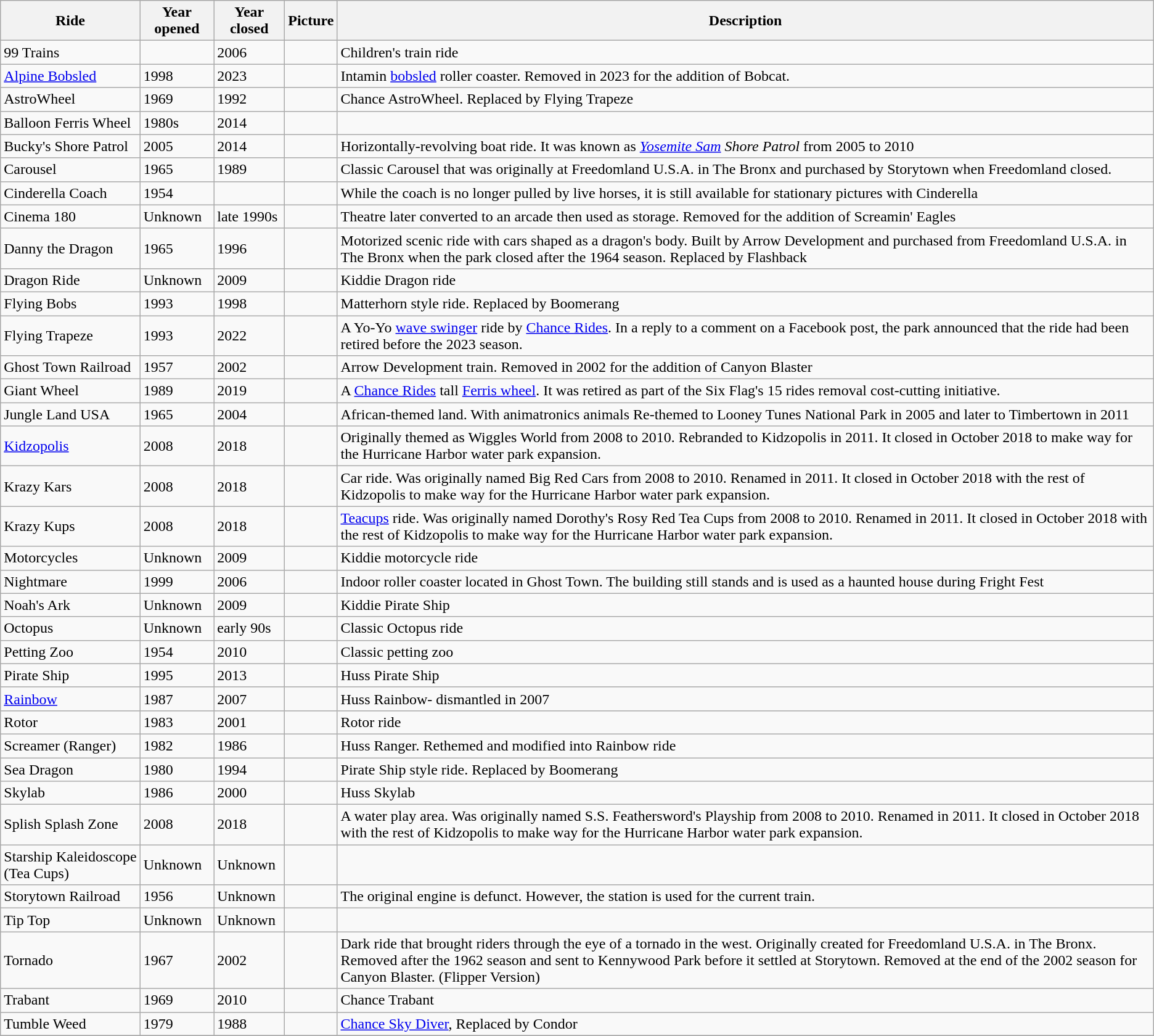<table class="wikitable sortable">
<tr>
<th>Ride</th>
<th>Year opened</th>
<th>Year closed</th>
<th>Picture</th>
<th>Description</th>
</tr>
<tr>
<td>99 Trains</td>
<td></td>
<td>2006</td>
<td></td>
<td>Children's train ride</td>
</tr>
<tr>
<td><a href='#'>Alpine Bobsled</a></td>
<td>1998</td>
<td>2023</td>
<td></td>
<td>Intamin <a href='#'>bobsled</a> roller coaster. Removed in 2023 for the addition of Bobcat.</td>
</tr>
<tr>
<td>AstroWheel</td>
<td>1969</td>
<td>1992</td>
<td></td>
<td>Chance AstroWheel. Replaced by Flying Trapeze</td>
</tr>
<tr>
<td>Balloon Ferris Wheel</td>
<td>1980s</td>
<td>2014</td>
<td></td>
</tr>
<tr>
<td>Bucky's Shore Patrol</td>
<td>2005</td>
<td>2014</td>
<td></td>
<td>Horizontally-revolving boat ride. It was known as <em><a href='#'>Yosemite Sam</a> Shore Patrol</em> from 2005 to 2010</td>
</tr>
<tr>
<td>Carousel</td>
<td>1965</td>
<td>1989</td>
<td></td>
<td>Classic Carousel that was originally at Freedomland U.S.A. in The Bronx and purchased by Storytown when Freedomland closed.</td>
</tr>
<tr>
<td>Cinderella Coach</td>
<td>1954</td>
<td></td>
<td></td>
<td>While the coach is no longer pulled by live horses, it is still available for stationary pictures with Cinderella</td>
</tr>
<tr>
<td>Cinema 180</td>
<td>Unknown</td>
<td>late 1990s</td>
<td></td>
<td>Theatre later converted to an arcade then used as storage. Removed for the addition of Screamin' Eagles</td>
</tr>
<tr>
<td>Danny the Dragon</td>
<td>1965</td>
<td>1996</td>
<td></td>
<td>Motorized scenic ride with cars shaped as a dragon's body. Built by Arrow Development and purchased from Freedomland U.S.A. in The Bronx when the park closed after the 1964 season. Replaced by Flashback</td>
</tr>
<tr>
<td>Dragon Ride</td>
<td>Unknown</td>
<td>2009</td>
<td></td>
<td>Kiddie Dragon ride</td>
</tr>
<tr>
<td>Flying Bobs</td>
<td>1993</td>
<td>1998</td>
<td></td>
<td>Matterhorn style ride. Replaced by Boomerang</td>
</tr>
<tr>
<td>Flying Trapeze</td>
<td>1993</td>
<td>2022</td>
<td></td>
<td>A Yo-Yo <a href='#'>wave swinger</a> ride by <a href='#'>Chance Rides</a>. In a reply to a comment on a Facebook post, the park announced that the ride had been retired before the 2023 season.</td>
</tr>
<tr>
<td>Ghost Town Railroad</td>
<td>1957</td>
<td>2002</td>
<td></td>
<td>Arrow Development train. Removed in 2002 for the addition of Canyon Blaster</td>
</tr>
<tr>
<td>Giant Wheel</td>
<td>1989</td>
<td>2019</td>
<td></td>
<td>A <a href='#'>Chance Rides</a>  tall <a href='#'>Ferris wheel</a>. It was retired as part of the Six Flag's 15 rides removal cost-cutting initiative.</td>
</tr>
<tr>
<td>Jungle Land USA</td>
<td>1965</td>
<td>2004</td>
<td></td>
<td>African-themed land. With  animatronics animals Re-themed to Looney Tunes National Park in 2005 and later to Timbertown in 2011</td>
</tr>
<tr>
<td><a href='#'>Kidzopolis</a></td>
<td>2008</td>
<td>2018</td>
<td></td>
<td>Originally themed as Wiggles World from 2008 to 2010. Rebranded to Kidzopolis in 2011. It closed in October 2018 to make way for the Hurricane Harbor water park expansion.</td>
</tr>
<tr>
<td>Krazy Kars</td>
<td>2008</td>
<td>2018</td>
<td></td>
<td>Car ride. Was originally named Big Red Cars from 2008 to 2010. Renamed in 2011. It closed in October 2018 with the rest of Kidzopolis to make way for the Hurricane Harbor water park expansion.</td>
</tr>
<tr>
<td>Krazy Kups</td>
<td>2008</td>
<td>2018</td>
<td></td>
<td><a href='#'>Teacups</a> ride. Was originally named Dorothy's Rosy Red Tea Cups from 2008 to 2010. Renamed in 2011. It closed in October 2018 with the rest of Kidzopolis to make way for the Hurricane Harbor water park expansion.</td>
</tr>
<tr>
<td>Motorcycles</td>
<td>Unknown</td>
<td>2009</td>
<td></td>
<td>Kiddie motorcycle ride</td>
</tr>
<tr>
<td>Nightmare</td>
<td>1999</td>
<td>2006</td>
<td></td>
<td>Indoor roller coaster located in Ghost Town. The building still stands and is used as a haunted house during Fright Fest</td>
</tr>
<tr>
<td>Noah's Ark</td>
<td>Unknown</td>
<td>2009</td>
<td></td>
<td>Kiddie Pirate Ship</td>
</tr>
<tr>
<td>Octopus</td>
<td>Unknown</td>
<td>early 90s</td>
<td></td>
<td>Classic Octopus ride</td>
</tr>
<tr>
<td>Petting Zoo</td>
<td>1954</td>
<td>2010</td>
<td></td>
<td>Classic petting zoo</td>
</tr>
<tr>
<td>Pirate Ship</td>
<td>1995</td>
<td>2013</td>
<td></td>
<td>Huss Pirate Ship</td>
</tr>
<tr>
<td><a href='#'>Rainbow</a></td>
<td>1987</td>
<td>2007</td>
<td></td>
<td>Huss Rainbow- dismantled in 2007</td>
</tr>
<tr>
<td>Rotor</td>
<td>1983</td>
<td>2001</td>
<td></td>
<td>Rotor ride</td>
</tr>
<tr>
<td>Screamer (Ranger)</td>
<td>1982</td>
<td>1986</td>
<td></td>
<td>Huss Ranger. Rethemed and modified into Rainbow ride</td>
</tr>
<tr>
<td>Sea Dragon</td>
<td>1980</td>
<td>1994</td>
<td></td>
<td>Pirate Ship style ride. Replaced by Boomerang</td>
</tr>
<tr>
<td>Skylab</td>
<td>1986</td>
<td>2000</td>
<td></td>
<td>Huss Skylab</td>
</tr>
<tr>
<td>Splish Splash Zone</td>
<td>2008</td>
<td>2018</td>
<td></td>
<td>A water play area. Was originally named S.S. Feathersword's Playship from 2008 to 2010. Renamed in 2011. It closed in October 2018 with the rest of Kidzopolis to make way for the Hurricane Harbor water park expansion.</td>
</tr>
<tr>
<td>Starship Kaleidoscope (Tea Cups)</td>
<td>Unknown</td>
<td>Unknown</td>
<td></td>
<td></td>
</tr>
<tr>
<td>Storytown Railroad</td>
<td>1956</td>
<td>Unknown</td>
<td></td>
<td>The original engine is defunct. However, the station is used for the current train.</td>
</tr>
<tr>
<td>Tip Top</td>
<td>Unknown</td>
<td>Unknown</td>
<td></td>
<td></td>
</tr>
<tr>
<td>Tornado</td>
<td>1967</td>
<td>2002</td>
<td></td>
<td>Dark ride that brought riders through the eye of a tornado in the west. Originally created for Freedomland U.S.A. in The Bronx. Removed after the 1962 season and sent to Kennywood Park before it settled at Storytown. Removed at the end of the 2002 season for Canyon Blaster. (Flipper Version)</td>
</tr>
<tr>
<td>Trabant</td>
<td>1969</td>
<td>2010</td>
<td></td>
<td>Chance Trabant</td>
</tr>
<tr>
<td>Tumble Weed</td>
<td>1979</td>
<td>1988</td>
<td></td>
<td><a href='#'>Chance Sky Diver</a>, Replaced by Condor</td>
</tr>
<tr>
</tr>
</table>
